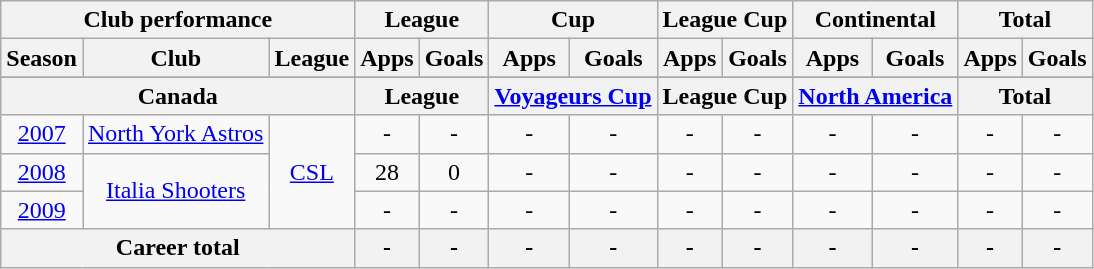<table class="wikitable" style="text-align:center">
<tr>
<th colspan=3>Club performance</th>
<th colspan=2>League</th>
<th colspan=2>Cup</th>
<th colspan=2>League Cup</th>
<th colspan=2>Continental</th>
<th colspan=2>Total</th>
</tr>
<tr>
<th>Season</th>
<th>Club</th>
<th>League</th>
<th>Apps</th>
<th>Goals</th>
<th>Apps</th>
<th>Goals</th>
<th>Apps</th>
<th>Goals</th>
<th>Apps</th>
<th>Goals</th>
<th>Apps</th>
<th>Goals</th>
</tr>
<tr>
</tr>
<tr>
<th colspan=3>Canada</th>
<th colspan=2>League</th>
<th colspan=2><a href='#'>Voyageurs Cup</a></th>
<th colspan=2>League Cup</th>
<th colspan=2><a href='#'>North America</a></th>
<th colspan=2>Total</th>
</tr>
<tr>
<td><a href='#'>2007</a></td>
<td><a href='#'>North York Astros</a></td>
<td rowspan="3"><a href='#'>CSL</a></td>
<td>-</td>
<td>-</td>
<td>-</td>
<td>-</td>
<td>-</td>
<td>-</td>
<td>-</td>
<td>-</td>
<td>-</td>
<td>-</td>
</tr>
<tr>
<td><a href='#'>2008</a></td>
<td rowspan="2"><a href='#'>Italia Shooters</a></td>
<td>28</td>
<td>0</td>
<td>-</td>
<td>-</td>
<td>-</td>
<td>-</td>
<td>-</td>
<td>-</td>
<td>-</td>
<td>-</td>
</tr>
<tr>
<td><a href='#'>2009</a></td>
<td>-</td>
<td>-</td>
<td>-</td>
<td>-</td>
<td>-</td>
<td>-</td>
<td>-</td>
<td>-</td>
<td>-</td>
<td>-</td>
</tr>
<tr>
<th colspan=3>Career total</th>
<th>-</th>
<th>-</th>
<th>-</th>
<th>-</th>
<th>-</th>
<th>-</th>
<th>-</th>
<th>-</th>
<th>-</th>
<th>-</th>
</tr>
</table>
